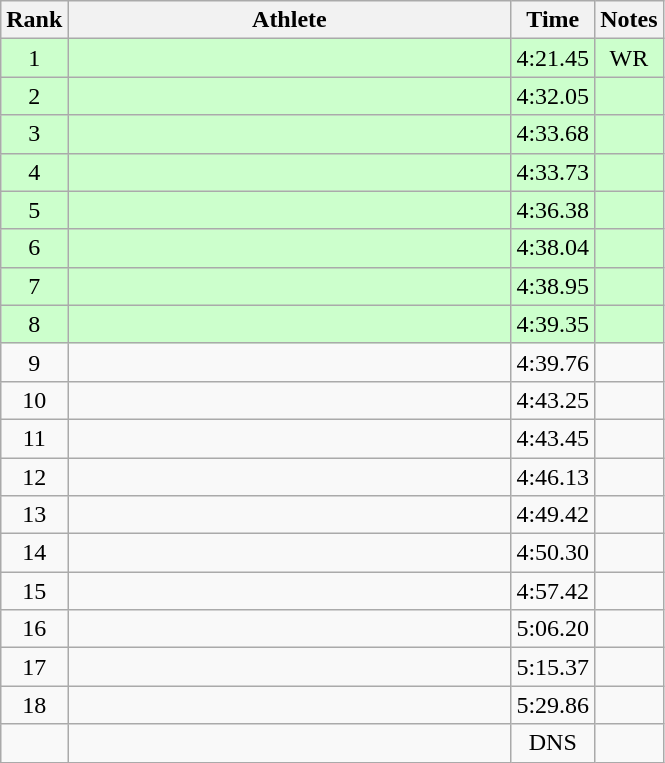<table class="wikitable" style="text-align:center">
<tr>
<th>Rank</th>
<th Style="width:18em">Athlete</th>
<th>Time</th>
<th>Notes</th>
</tr>
<tr style="background:#cfc">
<td>1</td>
<td style="text-align:left"><br></td>
<td>4:21.45</td>
<td>WR</td>
</tr>
<tr style="background:#cfc">
<td>2</td>
<td style="text-align:left"><br></td>
<td>4:32.05</td>
<td></td>
</tr>
<tr style="background:#cfc">
<td>3</td>
<td style="text-align:left"><br></td>
<td>4:33.68</td>
<td></td>
</tr>
<tr style="background:#cfc">
<td>4</td>
<td style="text-align:left"><br></td>
<td>4:33.73</td>
<td></td>
</tr>
<tr style="background:#cfc">
<td>5</td>
<td style="text-align:left"><br></td>
<td>4:36.38</td>
<td></td>
</tr>
<tr style="background:#cfc">
<td>6</td>
<td style="text-align:left"><br></td>
<td>4:38.04</td>
<td></td>
</tr>
<tr style="background:#cfc">
<td>7</td>
<td style="text-align:left"><br></td>
<td>4:38.95</td>
<td></td>
</tr>
<tr style="background:#cfc">
<td>8</td>
<td style="text-align:left"><br></td>
<td>4:39.35</td>
<td></td>
</tr>
<tr>
<td>9</td>
<td style="text-align:left"><br></td>
<td>4:39.76</td>
<td></td>
</tr>
<tr>
<td>10</td>
<td style="text-align:left"><br></td>
<td>4:43.25</td>
<td></td>
</tr>
<tr>
<td>11</td>
<td style="text-align:left"><br></td>
<td>4:43.45</td>
<td></td>
</tr>
<tr>
<td>12</td>
<td style="text-align:left"><br></td>
<td>4:46.13</td>
<td></td>
</tr>
<tr>
<td>13</td>
<td style="text-align:left"><br></td>
<td>4:49.42</td>
<td></td>
</tr>
<tr>
<td>14</td>
<td style="text-align:left"><br></td>
<td>4:50.30</td>
<td></td>
</tr>
<tr>
<td>15</td>
<td style="text-align:left"><br></td>
<td>4:57.42</td>
<td></td>
</tr>
<tr>
<td>16</td>
<td style="text-align:left"><br></td>
<td>5:06.20</td>
<td></td>
</tr>
<tr>
<td>17</td>
<td style="text-align:left"><br></td>
<td>5:15.37</td>
<td></td>
</tr>
<tr>
<td>18</td>
<td style="text-align:left"><br></td>
<td>5:29.86</td>
<td></td>
</tr>
<tr>
<td></td>
<td style="text-align:left"><br></td>
<td>DNS</td>
<td></td>
</tr>
</table>
